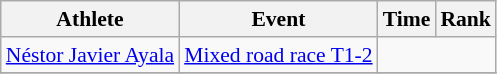<table class=wikitable style="font-size:90%">
<tr>
<th>Athlete</th>
<th>Event</th>
<th>Time</th>
<th>Rank</th>
</tr>
<tr>
<td rowspan="1"><a href='#'>Néstor Javier Ayala</a></td>
<td><a href='#'>Mixed road race T1-2</a></td>
<td align="center" colspan=2></td>
</tr>
<tr>
</tr>
</table>
